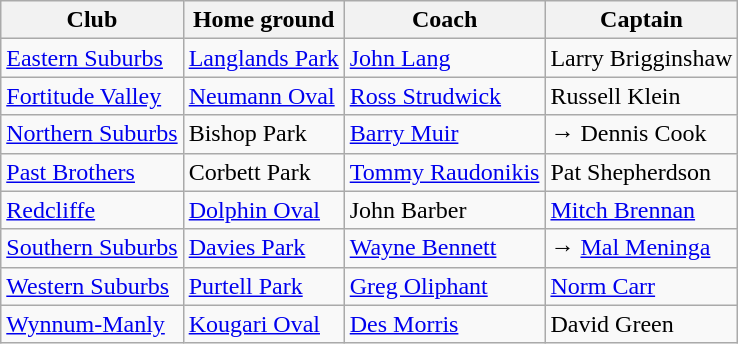<table class="wikitable sortable">
<tr>
<th>Club</th>
<th>Home ground</th>
<th>Coach</th>
<th>Captain</th>
</tr>
<tr>
<td> <a href='#'>Eastern Suburbs</a></td>
<td><a href='#'>Langlands Park</a></td>
<td><a href='#'>John Lang</a></td>
<td>Larry Brigginshaw</td>
</tr>
<tr>
<td> <a href='#'>Fortitude Valley</a></td>
<td><a href='#'>Neumann Oval</a></td>
<td><a href='#'>Ross Strudwick</a></td>
<td>Russell Klein</td>
</tr>
<tr>
<td> <a href='#'>Northern Suburbs</a></td>
<td>Bishop Park</td>
<td><a href='#'>Barry Muir</a></td>
<td> → Dennis Cook</td>
</tr>
<tr>
<td> <a href='#'>Past Brothers</a></td>
<td>Corbett Park</td>
<td><a href='#'>Tommy Raudonikis</a></td>
<td>Pat Shepherdson</td>
</tr>
<tr>
<td> <a href='#'>Redcliffe</a></td>
<td><a href='#'>Dolphin Oval</a></td>
<td>John Barber</td>
<td><a href='#'>Mitch Brennan</a></td>
</tr>
<tr>
<td> <a href='#'>Southern Suburbs</a></td>
<td><a href='#'>Davies Park</a></td>
<td><a href='#'>Wayne Bennett</a></td>
<td> → <a href='#'>Mal Meninga</a></td>
</tr>
<tr>
<td> <a href='#'>Western Suburbs</a></td>
<td><a href='#'>Purtell Park</a></td>
<td><a href='#'>Greg Oliphant</a></td>
<td><a href='#'>Norm Carr</a></td>
</tr>
<tr>
<td> <a href='#'>Wynnum-Manly</a></td>
<td><a href='#'>Kougari Oval</a></td>
<td><a href='#'>Des Morris</a></td>
<td>David Green</td>
</tr>
</table>
